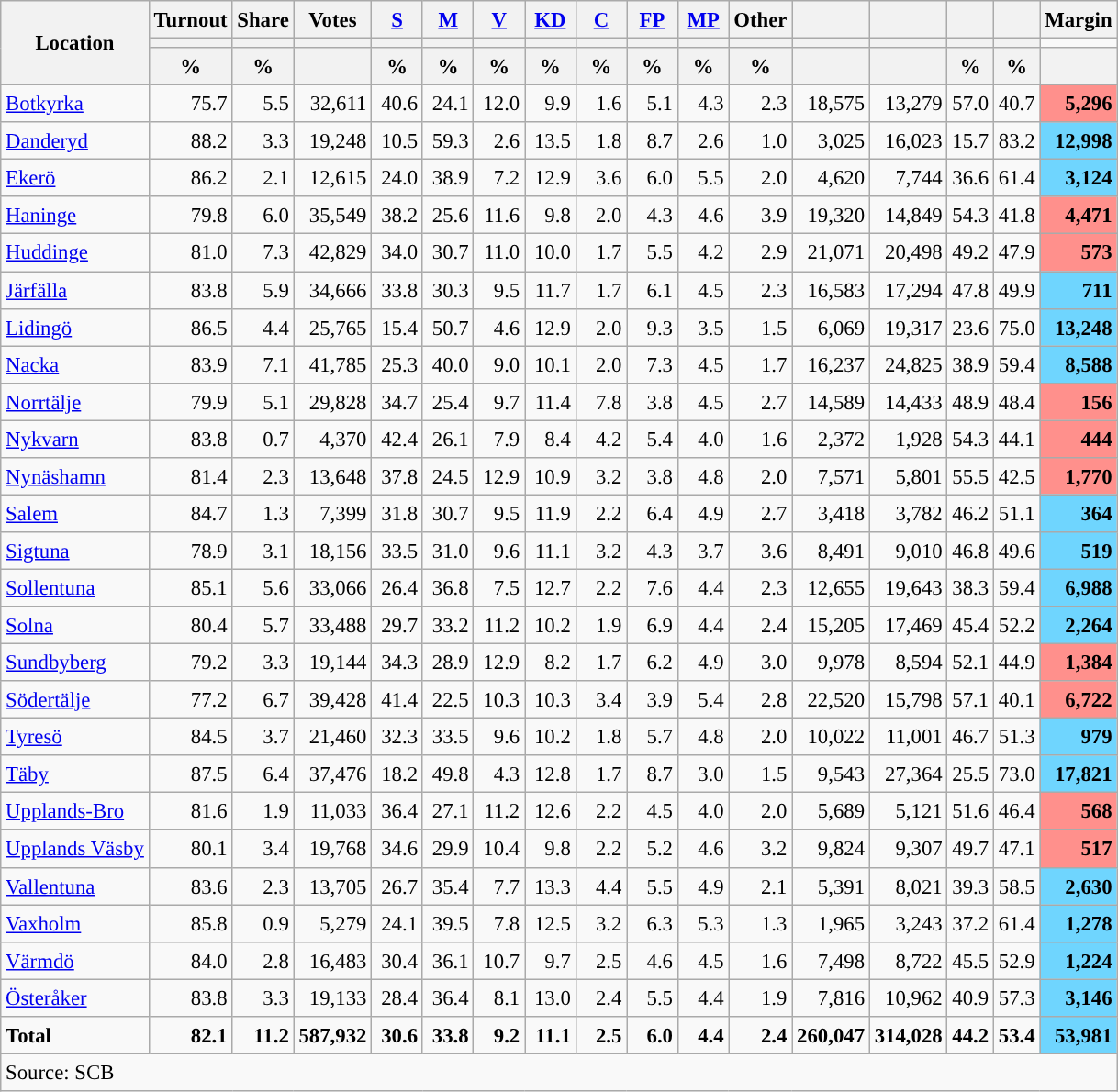<table class="wikitable sortable" style="text-align:right; font-size:95%; line-height:20px;">
<tr>
<th rowspan="3">Location</th>
<th>Turnout</th>
<th>Share</th>
<th>Votes</th>
<th width="30px" class="unsortable"><a href='#'>S</a></th>
<th width="30px" class="unsortable"><a href='#'>M</a></th>
<th width="30px" class="unsortable"><a href='#'>V</a></th>
<th width="30px" class="unsortable"><a href='#'>KD</a></th>
<th width="30px" class="unsortable"><a href='#'>C</a></th>
<th width="30px" class="unsortable"><a href='#'>FP</a></th>
<th width="30px" class="unsortable"><a href='#'>MP</a></th>
<th width="30px" class="unsortable">Other</th>
<th></th>
<th></th>
<th></th>
<th></th>
<th>Margin</th>
</tr>
<tr>
<th></th>
<th></th>
<th></th>
<th style="background:"></th>
<th style="background:"></th>
<th style="background:"></th>
<th style="background:"></th>
<th style="background:"></th>
<th style="background:"></th>
<th style="background:"></th>
<th style="background:"></th>
<th style="background:"></th>
<th style="background:"></th>
<th style="background:"></th>
<th style="background:"></th>
</tr>
<tr>
<th data-sort-type="number">%</th>
<th data-sort-type="number">%</th>
<th></th>
<th data-sort-type="number">%</th>
<th data-sort-type="number">%</th>
<th data-sort-type="number">%</th>
<th data-sort-type="number">%</th>
<th data-sort-type="number">%</th>
<th data-sort-type="number">%</th>
<th data-sort-type="number">%</th>
<th data-sort-type="number">%</th>
<th data-sort-type="number"></th>
<th data-sort-type="number"></th>
<th data-sort-type="number">%</th>
<th data-sort-type="number">%</th>
<th data-sort-type="number"></th>
</tr>
<tr>
<td align=left><a href='#'>Botkyrka</a></td>
<td>75.7</td>
<td>5.5</td>
<td>32,611</td>
<td>40.6</td>
<td>24.1</td>
<td>12.0</td>
<td>9.9</td>
<td>1.6</td>
<td>5.1</td>
<td>4.3</td>
<td>2.3</td>
<td>18,575</td>
<td>13,279</td>
<td>57.0</td>
<td>40.7</td>
<td bgcolor=#ff908c><strong>5,296</strong></td>
</tr>
<tr>
<td align=left><a href='#'>Danderyd</a></td>
<td>88.2</td>
<td>3.3</td>
<td>19,248</td>
<td>10.5</td>
<td>59.3</td>
<td>2.6</td>
<td>13.5</td>
<td>1.8</td>
<td>8.7</td>
<td>2.6</td>
<td>1.0</td>
<td>3,025</td>
<td>16,023</td>
<td>15.7</td>
<td>83.2</td>
<td bgcolor=#6fd5fe><strong>12,998</strong></td>
</tr>
<tr>
<td align=left><a href='#'>Ekerö</a></td>
<td>86.2</td>
<td>2.1</td>
<td>12,615</td>
<td>24.0</td>
<td>38.9</td>
<td>7.2</td>
<td>12.9</td>
<td>3.6</td>
<td>6.0</td>
<td>5.5</td>
<td>2.0</td>
<td>4,620</td>
<td>7,744</td>
<td>36.6</td>
<td>61.4</td>
<td bgcolor=#6fd5fe><strong>3,124</strong></td>
</tr>
<tr>
<td align=left><a href='#'>Haninge</a></td>
<td>79.8</td>
<td>6.0</td>
<td>35,549</td>
<td>38.2</td>
<td>25.6</td>
<td>11.6</td>
<td>9.8</td>
<td>2.0</td>
<td>4.3</td>
<td>4.6</td>
<td>3.9</td>
<td>19,320</td>
<td>14,849</td>
<td>54.3</td>
<td>41.8</td>
<td bgcolor=#ff908c><strong>4,471</strong></td>
</tr>
<tr>
<td align=left><a href='#'>Huddinge</a></td>
<td>81.0</td>
<td>7.3</td>
<td>42,829</td>
<td>34.0</td>
<td>30.7</td>
<td>11.0</td>
<td>10.0</td>
<td>1.7</td>
<td>5.5</td>
<td>4.2</td>
<td>2.9</td>
<td>21,071</td>
<td>20,498</td>
<td>49.2</td>
<td>47.9</td>
<td bgcolor=#ff908c><strong>573</strong></td>
</tr>
<tr>
<td align=left><a href='#'>Järfälla</a></td>
<td>83.8</td>
<td>5.9</td>
<td>34,666</td>
<td>33.8</td>
<td>30.3</td>
<td>9.5</td>
<td>11.7</td>
<td>1.7</td>
<td>6.1</td>
<td>4.5</td>
<td>2.3</td>
<td>16,583</td>
<td>17,294</td>
<td>47.8</td>
<td>49.9</td>
<td bgcolor=#6fd5fe><strong>711</strong></td>
</tr>
<tr>
<td align=left><a href='#'>Lidingö</a></td>
<td>86.5</td>
<td>4.4</td>
<td>25,765</td>
<td>15.4</td>
<td>50.7</td>
<td>4.6</td>
<td>12.9</td>
<td>2.0</td>
<td>9.3</td>
<td>3.5</td>
<td>1.5</td>
<td>6,069</td>
<td>19,317</td>
<td>23.6</td>
<td>75.0</td>
<td bgcolor=#6fd5fe><strong>13,248</strong></td>
</tr>
<tr>
<td align=left><a href='#'>Nacka</a></td>
<td>83.9</td>
<td>7.1</td>
<td>41,785</td>
<td>25.3</td>
<td>40.0</td>
<td>9.0</td>
<td>10.1</td>
<td>2.0</td>
<td>7.3</td>
<td>4.5</td>
<td>1.7</td>
<td>16,237</td>
<td>24,825</td>
<td>38.9</td>
<td>59.4</td>
<td bgcolor=#6fd5fe><strong>8,588</strong></td>
</tr>
<tr>
<td align=left><a href='#'>Norrtälje</a></td>
<td>79.9</td>
<td>5.1</td>
<td>29,828</td>
<td>34.7</td>
<td>25.4</td>
<td>9.7</td>
<td>11.4</td>
<td>7.8</td>
<td>3.8</td>
<td>4.5</td>
<td>2.7</td>
<td>14,589</td>
<td>14,433</td>
<td>48.9</td>
<td>48.4</td>
<td bgcolor=#ff908c><strong>156</strong></td>
</tr>
<tr>
<td align=left><a href='#'>Nykvarn</a></td>
<td>83.8</td>
<td>0.7</td>
<td>4,370</td>
<td>42.4</td>
<td>26.1</td>
<td>7.9</td>
<td>8.4</td>
<td>4.2</td>
<td>5.4</td>
<td>4.0</td>
<td>1.6</td>
<td>2,372</td>
<td>1,928</td>
<td>54.3</td>
<td>44.1</td>
<td bgcolor=#ff908c><strong>444</strong></td>
</tr>
<tr>
<td align=left><a href='#'>Nynäshamn</a></td>
<td>81.4</td>
<td>2.3</td>
<td>13,648</td>
<td>37.8</td>
<td>24.5</td>
<td>12.9</td>
<td>10.9</td>
<td>3.2</td>
<td>3.8</td>
<td>4.8</td>
<td>2.0</td>
<td>7,571</td>
<td>5,801</td>
<td>55.5</td>
<td>42.5</td>
<td bgcolor=#ff908c><strong>1,770</strong></td>
</tr>
<tr>
<td align=left><a href='#'>Salem</a></td>
<td>84.7</td>
<td>1.3</td>
<td>7,399</td>
<td>31.8</td>
<td>30.7</td>
<td>9.5</td>
<td>11.9</td>
<td>2.2</td>
<td>6.4</td>
<td>4.9</td>
<td>2.7</td>
<td>3,418</td>
<td>3,782</td>
<td>46.2</td>
<td>51.1</td>
<td bgcolor=#6fd5fe><strong>364</strong></td>
</tr>
<tr>
<td align=left><a href='#'>Sigtuna</a></td>
<td>78.9</td>
<td>3.1</td>
<td>18,156</td>
<td>33.5</td>
<td>31.0</td>
<td>9.6</td>
<td>11.1</td>
<td>3.2</td>
<td>4.3</td>
<td>3.7</td>
<td>3.6</td>
<td>8,491</td>
<td>9,010</td>
<td>46.8</td>
<td>49.6</td>
<td bgcolor=#6fd5fe><strong>519</strong></td>
</tr>
<tr>
<td align=left><a href='#'>Sollentuna</a></td>
<td>85.1</td>
<td>5.6</td>
<td>33,066</td>
<td>26.4</td>
<td>36.8</td>
<td>7.5</td>
<td>12.7</td>
<td>2.2</td>
<td>7.6</td>
<td>4.4</td>
<td>2.3</td>
<td>12,655</td>
<td>19,643</td>
<td>38.3</td>
<td>59.4</td>
<td bgcolor=#6fd5fe><strong>6,988</strong></td>
</tr>
<tr>
<td align=left><a href='#'>Solna</a></td>
<td>80.4</td>
<td>5.7</td>
<td>33,488</td>
<td>29.7</td>
<td>33.2</td>
<td>11.2</td>
<td>10.2</td>
<td>1.9</td>
<td>6.9</td>
<td>4.4</td>
<td>2.4</td>
<td>15,205</td>
<td>17,469</td>
<td>45.4</td>
<td>52.2</td>
<td bgcolor=#6fd5fe><strong>2,264</strong></td>
</tr>
<tr>
<td align=left><a href='#'>Sundbyberg</a></td>
<td>79.2</td>
<td>3.3</td>
<td>19,144</td>
<td>34.3</td>
<td>28.9</td>
<td>12.9</td>
<td>8.2</td>
<td>1.7</td>
<td>6.2</td>
<td>4.9</td>
<td>3.0</td>
<td>9,978</td>
<td>8,594</td>
<td>52.1</td>
<td>44.9</td>
<td bgcolor=#ff908c><strong>1,384</strong></td>
</tr>
<tr>
<td align=left><a href='#'>Södertälje</a></td>
<td>77.2</td>
<td>6.7</td>
<td>39,428</td>
<td>41.4</td>
<td>22.5</td>
<td>10.3</td>
<td>10.3</td>
<td>3.4</td>
<td>3.9</td>
<td>5.4</td>
<td>2.8</td>
<td>22,520</td>
<td>15,798</td>
<td>57.1</td>
<td>40.1</td>
<td bgcolor=#ff908c><strong>6,722</strong></td>
</tr>
<tr>
<td align=left><a href='#'>Tyresö</a></td>
<td>84.5</td>
<td>3.7</td>
<td>21,460</td>
<td>32.3</td>
<td>33.5</td>
<td>9.6</td>
<td>10.2</td>
<td>1.8</td>
<td>5.7</td>
<td>4.8</td>
<td>2.0</td>
<td>10,022</td>
<td>11,001</td>
<td>46.7</td>
<td>51.3</td>
<td bgcolor=#6fd5fe><strong>979</strong></td>
</tr>
<tr>
<td align=left><a href='#'>Täby</a></td>
<td>87.5</td>
<td>6.4</td>
<td>37,476</td>
<td>18.2</td>
<td>49.8</td>
<td>4.3</td>
<td>12.8</td>
<td>1.7</td>
<td>8.7</td>
<td>3.0</td>
<td>1.5</td>
<td>9,543</td>
<td>27,364</td>
<td>25.5</td>
<td>73.0</td>
<td bgcolor=#6fd5fe><strong>17,821</strong></td>
</tr>
<tr>
<td align=left><a href='#'>Upplands-Bro</a></td>
<td>81.6</td>
<td>1.9</td>
<td>11,033</td>
<td>36.4</td>
<td>27.1</td>
<td>11.2</td>
<td>12.6</td>
<td>2.2</td>
<td>4.5</td>
<td>4.0</td>
<td>2.0</td>
<td>5,689</td>
<td>5,121</td>
<td>51.6</td>
<td>46.4</td>
<td bgcolor=#ff908c><strong>568</strong></td>
</tr>
<tr>
<td align=left><a href='#'>Upplands Väsby</a></td>
<td>80.1</td>
<td>3.4</td>
<td>19,768</td>
<td>34.6</td>
<td>29.9</td>
<td>10.4</td>
<td>9.8</td>
<td>2.2</td>
<td>5.2</td>
<td>4.6</td>
<td>3.2</td>
<td>9,824</td>
<td>9,307</td>
<td>49.7</td>
<td>47.1</td>
<td bgcolor=#ff908c><strong>517</strong></td>
</tr>
<tr>
<td align=left><a href='#'>Vallentuna</a></td>
<td>83.6</td>
<td>2.3</td>
<td>13,705</td>
<td>26.7</td>
<td>35.4</td>
<td>7.7</td>
<td>13.3</td>
<td>4.4</td>
<td>5.5</td>
<td>4.9</td>
<td>2.1</td>
<td>5,391</td>
<td>8,021</td>
<td>39.3</td>
<td>58.5</td>
<td bgcolor=#6fd5fe><strong>2,630</strong></td>
</tr>
<tr>
<td align=left><a href='#'>Vaxholm</a></td>
<td>85.8</td>
<td>0.9</td>
<td>5,279</td>
<td>24.1</td>
<td>39.5</td>
<td>7.8</td>
<td>12.5</td>
<td>3.2</td>
<td>6.3</td>
<td>5.3</td>
<td>1.3</td>
<td>1,965</td>
<td>3,243</td>
<td>37.2</td>
<td>61.4</td>
<td bgcolor=#6fd5fe><strong>1,278</strong></td>
</tr>
<tr>
<td align=left><a href='#'>Värmdö</a></td>
<td>84.0</td>
<td>2.8</td>
<td>16,483</td>
<td>30.4</td>
<td>36.1</td>
<td>10.7</td>
<td>9.7</td>
<td>2.5</td>
<td>4.6</td>
<td>4.5</td>
<td>1.6</td>
<td>7,498</td>
<td>8,722</td>
<td>45.5</td>
<td>52.9</td>
<td bgcolor=#6fd5fe><strong>1,224</strong></td>
</tr>
<tr>
<td align=left><a href='#'>Österåker</a></td>
<td>83.8</td>
<td>3.3</td>
<td>19,133</td>
<td>28.4</td>
<td>36.4</td>
<td>8.1</td>
<td>13.0</td>
<td>2.4</td>
<td>5.5</td>
<td>4.4</td>
<td>1.9</td>
<td>7,816</td>
<td>10,962</td>
<td>40.9</td>
<td>57.3</td>
<td bgcolor=#6fd5fe><strong>3,146</strong></td>
</tr>
<tr>
<td align=left><strong>Total</strong></td>
<td><strong>82.1</strong></td>
<td><strong>11.2</strong></td>
<td><strong>587,932</strong></td>
<td><strong>30.6</strong></td>
<td><strong>33.8</strong></td>
<td><strong>9.2</strong></td>
<td><strong>11.1</strong></td>
<td><strong>2.5</strong></td>
<td><strong>6.0</strong></td>
<td><strong>4.4</strong></td>
<td><strong>2.4</strong></td>
<td><strong>260,047</strong></td>
<td><strong>314,028</strong></td>
<td><strong>44.2</strong></td>
<td><strong>53.4</strong></td>
<td bgcolor=#6fd5fe><strong>53,981</strong></td>
</tr>
<tr>
<td align=left colspan=17>Source: SCB </td>
</tr>
</table>
